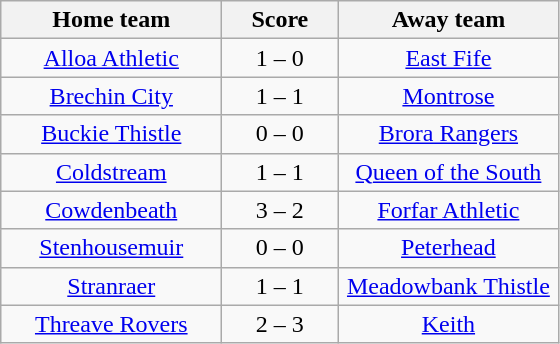<table class="wikitable" style="text-align: center">
<tr>
<th width=140>Home team</th>
<th width=70>Score</th>
<th width=140>Away team</th>
</tr>
<tr>
<td><a href='#'>Alloa Athletic</a></td>
<td>1 – 0</td>
<td><a href='#'>East Fife</a></td>
</tr>
<tr>
<td><a href='#'>Brechin City</a></td>
<td>1 – 1</td>
<td><a href='#'>Montrose</a></td>
</tr>
<tr>
<td><a href='#'>Buckie Thistle</a></td>
<td>0 – 0</td>
<td><a href='#'>Brora Rangers</a></td>
</tr>
<tr>
<td><a href='#'>Coldstream</a></td>
<td>1 – 1</td>
<td><a href='#'>Queen of the South</a></td>
</tr>
<tr>
<td><a href='#'>Cowdenbeath</a></td>
<td>3 – 2</td>
<td><a href='#'>Forfar Athletic</a></td>
</tr>
<tr>
<td><a href='#'>Stenhousemuir</a></td>
<td>0 – 0</td>
<td><a href='#'>Peterhead</a></td>
</tr>
<tr>
<td><a href='#'>Stranraer</a></td>
<td>1 – 1</td>
<td><a href='#'>Meadowbank Thistle</a></td>
</tr>
<tr>
<td><a href='#'>Threave Rovers</a></td>
<td>2 – 3</td>
<td><a href='#'>Keith</a></td>
</tr>
</table>
